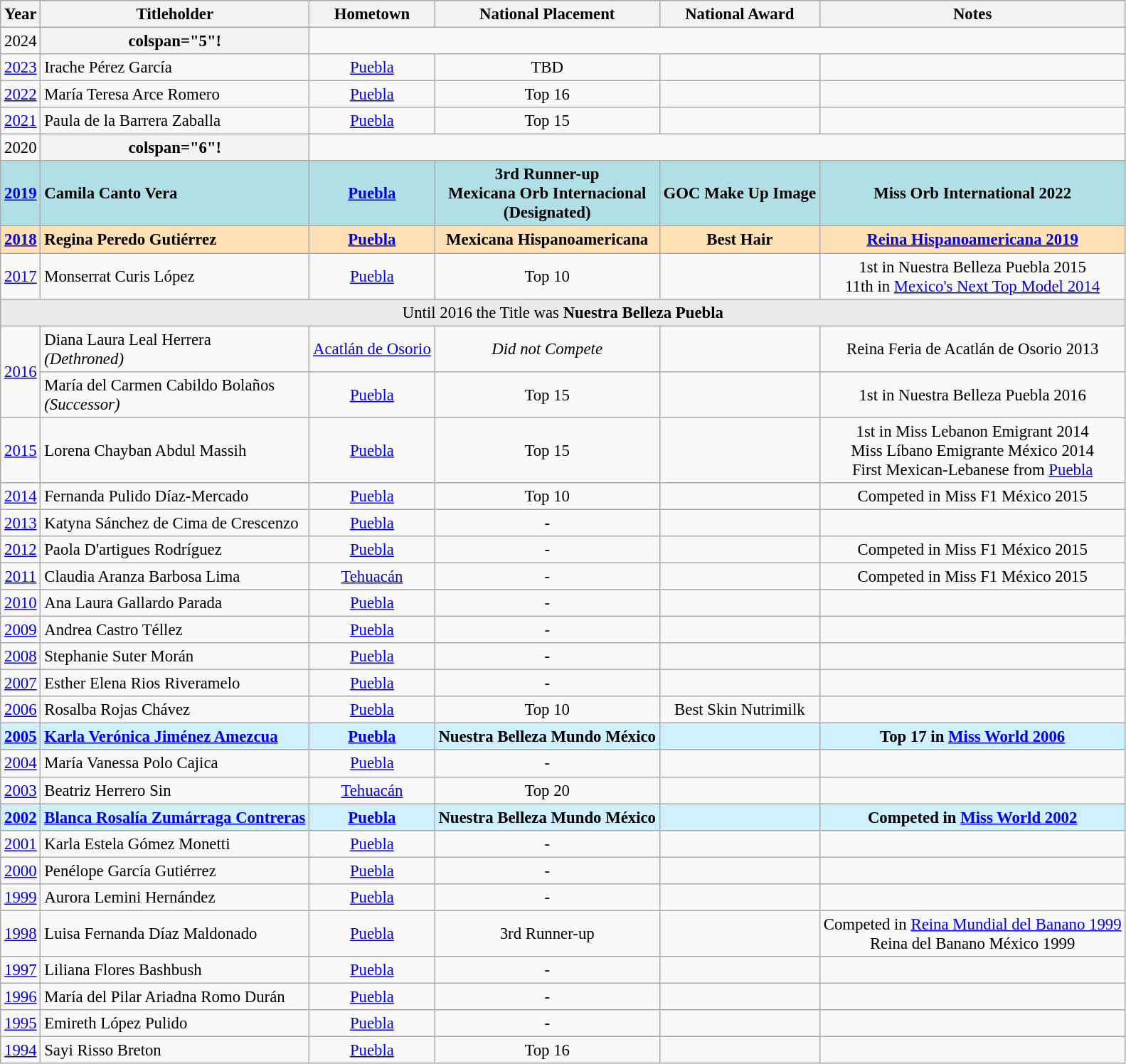<table class="wikitable sortable" style="font-size:95%;">
<tr>
<th>Year</th>
<th>Titleholder</th>
<th>Hometown</th>
<th>National Placement</th>
<th>National Award</th>
<th>Notes</th>
</tr>
<tr>
<td align="center">2024</td>
<th>colspan="5"!</th>
</tr>
<tr>
<td align="center"><a href='#'>2023</a></td>
<td>Irache Pérez García</td>
<td align="center"><a href='#'>Puebla</a></td>
<td align="center">TBD</td>
<td align="center"></td>
<td align="center"></td>
</tr>
<tr>
<td align="center"><a href='#'>2022</a></td>
<td>María Teresa Arce Romero</td>
<td align="center"><a href='#'>Puebla</a></td>
<td align="center">Top 16</td>
<td align="center"></td>
<td align="center"></td>
</tr>
<tr>
<td align="center"><a href='#'>2021</a></td>
<td>Paula de la Barrera Zaballa</td>
<td align="center"><a href='#'>Puebla</a></td>
<td align="center">Top 15</td>
<td align="center"></td>
<td align="center"></td>
</tr>
<tr>
<td align="center">2020</td>
<th>colspan="6"!</th>
</tr>
<tr bgcolor="#B0E0E6">
<td align="center"><strong><a href='#'>2019</a></strong></td>
<td><strong>Camila Canto Vera</strong></td>
<td align="center"><strong><a href='#'>Puebla</a></strong></td>
<td align="center"><strong>3rd Runner-up<br>Mexicana Orb Internacional<br>(Designated)</strong></td>
<td align="center"><strong>GOC Make Up Image</strong></td>
<td align="center"><strong>Miss Orb International 2022</strong></td>
</tr>
<tr bgcolor="#FFE1B6">
<td align="center"><strong><a href='#'>2018</a></strong></td>
<td><strong>Regina Peredo Gutiérrez </strong></td>
<td align="center"><strong><a href='#'>Puebla</a></strong></td>
<td align="center"><strong>Mexicana Hispanoamericana</strong></td>
<td align="center"><strong>Best Hair</strong></td>
<td align="center"><strong><a href='#'>Reina Hispanoamericana 2019</a></strong></td>
</tr>
<tr>
<td align="center"><a href='#'>2017</a></td>
<td>Monserrat Curis López</td>
<td align="center"><a href='#'>Puebla</a></td>
<td align="center">Top 10</td>
<td align="center"></td>
<td align="center">1st in Nuestra Belleza Puebla 2015<br>11th in <a href='#'>Mexico's Next Top Model 2014</a></td>
</tr>
<tr>
<td colspan="7" bgcolor="#EAEAEA" style="text-align:center;">Until 2016 the Title was <strong>Nuestra Belleza Puebla</strong></td>
</tr>
<tr>
<td rowspan=2 align="center"><a href='#'>2016</a></td>
<td>Diana Laura Leal Herrera<br><em>(Dethroned)</em></td>
<td align="center"><a href='#'>Acatlán de Osorio</a></td>
<td align="center"><em>Did not Compete</em></td>
<td align="center"></td>
<td align="center">Reina Feria de Acatlán de Osorio 2013</td>
</tr>
<tr>
<td>María del Carmen Cabildo Bolaños<br><em>(Successor)</em></td>
<td align="center"><a href='#'>Puebla</a></td>
<td align="center">Top 15</td>
<td align="center"></td>
<td align="center">1st in Nuestra Belleza Puebla 2016</td>
</tr>
<tr>
<td align="center"><a href='#'>2015</a></td>
<td>Lorena Chayban Abdul Massih</td>
<td align="center"><a href='#'>Puebla</a></td>
<td align="center">Top 15</td>
<td align="center"></td>
<td align="center">1st in Miss Lebanon Emigrant 2014<br>Miss Líbano Emigrante México 2014<br>First Mexican-Lebanese from <a href='#'>Puebla</a></td>
</tr>
<tr>
<td align="center"><a href='#'>2014</a></td>
<td>Fernanda Pulido Díaz-Mercado</td>
<td align="center"><a href='#'>Puebla</a></td>
<td align="center">Top 10</td>
<td align="center"></td>
<td align="center">Competed in Miss F1 México 2015</td>
</tr>
<tr>
<td align="center"><a href='#'>2013</a></td>
<td>Katyna Sánchez de Cima de Crescenzo</td>
<td align="center"><a href='#'>Puebla</a></td>
<td align="center">-</td>
<td align="center"></td>
<td align="center"></td>
</tr>
<tr>
<td align="center"><a href='#'>2012</a></td>
<td>Paola D'artigues Rodríguez</td>
<td align="center"><a href='#'>Puebla</a></td>
<td align="center">-</td>
<td align="center"></td>
<td align="center">Competed in Miss F1 México 2015</td>
</tr>
<tr>
<td align="center"><a href='#'>2011</a></td>
<td>Claudia Aranza Barbosa Lima</td>
<td align="center"><a href='#'>Tehuacán</a></td>
<td align="center">-</td>
<td align="center"></td>
<td align="center">Competed in Miss F1 México 2015</td>
</tr>
<tr>
<td align="center"><a href='#'>2010</a></td>
<td>Ana Laura Gallardo Parada</td>
<td align="center"><a href='#'>Puebla</a></td>
<td align="center">-</td>
<td align="center"></td>
<td align="center"></td>
</tr>
<tr>
<td align="center"><a href='#'>2009</a></td>
<td>Andrea Castro Téllez</td>
<td align="center"><a href='#'>Puebla</a></td>
<td align="center">-</td>
<td align="center"></td>
<td align="center"></td>
</tr>
<tr>
<td align="center"><a href='#'>2008</a></td>
<td>Stephanie Suter Morán</td>
<td align="center"><a href='#'>Puebla</a></td>
<td align="center">-</td>
<td align="center"></td>
<td align="center"></td>
</tr>
<tr>
<td align="center"><a href='#'>2007</a></td>
<td>Esther Elena Rios Riveramelo</td>
<td align="center"><a href='#'>Puebla</a></td>
<td align="center">-</td>
<td align="center"></td>
<td align="center"></td>
</tr>
<tr>
<td align="center"><a href='#'>2006</a></td>
<td>Rosalba Rojas Chávez</td>
<td align="center"><a href='#'>Puebla</a></td>
<td align="center">Top 10</td>
<td align="center">Best Skin Nutrimilk</td>
<td align="center"></td>
</tr>
<tr bgcolor="#CFF0FF">
<td align="center"><strong><a href='#'>2005</a></strong></td>
<td><strong><a href='#'>Karla Verónica Jiménez Amezcua</a></strong></td>
<td align="center"><strong><a href='#'>Puebla</a></strong></td>
<td align="center"><strong>Nuestra Belleza Mundo México</strong></td>
<td align="center"></td>
<td align="center"><strong>Top 17 in <a href='#'>Miss World 2006</a></strong></td>
</tr>
<tr>
<td align="center"><a href='#'>2004</a></td>
<td>María Vanessa Polo Cajica</td>
<td align="center"><a href='#'>Puebla</a></td>
<td align="center">-</td>
<td align="center"></td>
<td align="center"></td>
</tr>
<tr>
<td align="center"><a href='#'>2003</a></td>
<td>Beatriz Herrero Sin</td>
<td align="center"><a href='#'>Tehuacán</a></td>
<td align="center">Top 20</td>
<td align="center"></td>
<td align="center"></td>
</tr>
<tr bgcolor="#CFF0FF">
<td align="center"><strong><a href='#'>2002</a></strong></td>
<td><strong><a href='#'>Blanca Rosalía Zumárraga Contreras</a></strong></td>
<td align="center"><strong><a href='#'>Puebla</a></strong></td>
<td align="center"><strong>Nuestra Belleza Mundo México</strong></td>
<td align="center"></td>
<td align="center"><strong>Competed in <a href='#'>Miss World 2002</a></strong></td>
</tr>
<tr>
<td align="center"><a href='#'>2001</a></td>
<td>Karla Estela Gómez Monetti</td>
<td align="center"><a href='#'>Puebla</a></td>
<td align="center">-</td>
<td align="center"></td>
<td align="center"></td>
</tr>
<tr>
<td align="center"><a href='#'>2000</a></td>
<td>Penélope García Gutiérrez</td>
<td align="center"><a href='#'>Puebla</a></td>
<td align="center">-</td>
<td align="center"></td>
<td align="center"></td>
</tr>
<tr>
<td align="center"><a href='#'>1999</a></td>
<td>Aurora Lemini Hernández</td>
<td align="center"><a href='#'>Puebla</a></td>
<td align="center">-</td>
<td align="center"></td>
<td align="center"></td>
</tr>
<tr>
<td align="center"><a href='#'>1998</a></td>
<td>Luisa Fernanda Díaz Maldonado</td>
<td align="center"><a href='#'>Puebla</a></td>
<td align="center">3rd Runner-up</td>
<td align="center"></td>
<td align="center">Competed in <a href='#'>Reina Mundial del Banano 1999</a><br>Reina del Banano México 1999</td>
</tr>
<tr>
<td align="center"><a href='#'>1997</a></td>
<td>Liliana Flores Bashbush</td>
<td align="center"><a href='#'>Puebla</a></td>
<td align="center">-</td>
<td align="center"></td>
<td align="center"></td>
</tr>
<tr>
<td align="center"><a href='#'>1996</a></td>
<td>María del Pilar Ariadna Romo Durán</td>
<td align="center"><a href='#'>Puebla</a></td>
<td align="center">-</td>
<td align="center"></td>
<td align="center"></td>
</tr>
<tr>
<td align="center"><a href='#'>1995</a></td>
<td>Emireth López Pulido</td>
<td align="center"><a href='#'>Puebla</a></td>
<td align="center">-</td>
<td align="center"></td>
<td align="center"></td>
</tr>
<tr>
<td align="center"><a href='#'>1994</a></td>
<td>Sayi Risso Breton</td>
<td align="center"><a href='#'>Puebla</a></td>
<td align="center">Top 16</td>
<td align="center"></td>
<td align="center"></td>
</tr>
</table>
